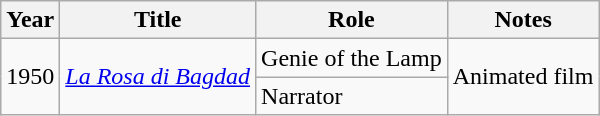<table class="wikitable plainrowheaders sortable">
<tr>
<th scope="col">Year</th>
<th scope="col">Title</th>
<th scope="col">Role</th>
<th scope="col">Notes</th>
</tr>
<tr>
<td rowspan=2>1950</td>
<td rowspan=2><em><a href='#'>La Rosa di Bagdad</a></em></td>
<td>Genie of the Lamp</td>
<td rowspan=2>Animated film</td>
</tr>
<tr>
<td>Narrator</td>
</tr>
</table>
